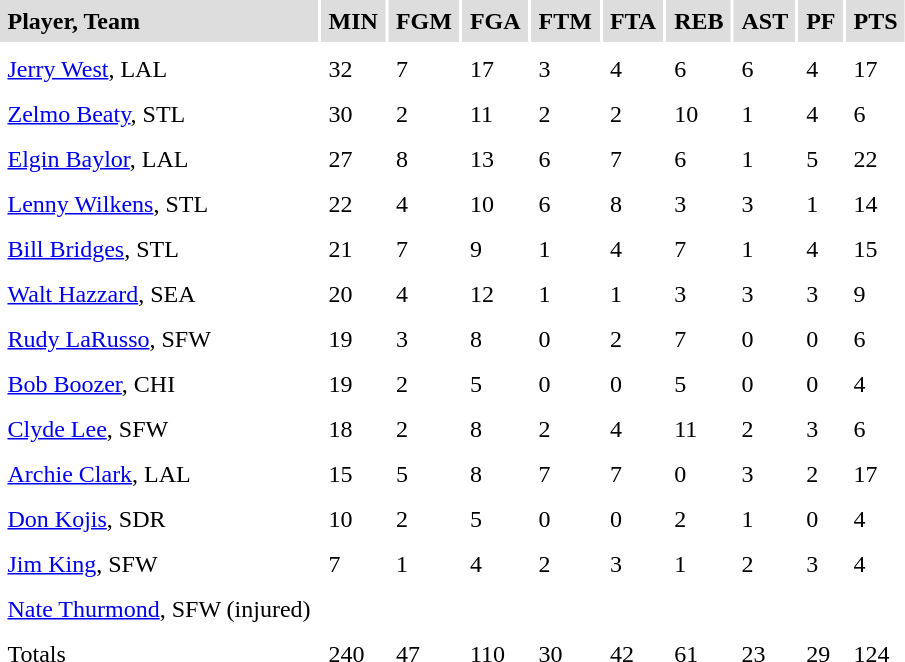<table cellpadding=5>
<tr bgcolor="#dddddd">
<td><strong>Player, Team</strong></td>
<td><strong>MIN</strong></td>
<td><strong>FGM</strong></td>
<td><strong>FGA</strong></td>
<td><strong>FTM</strong></td>
<td><strong>FTA</strong></td>
<td><strong>REB</strong></td>
<td><strong>AST</strong></td>
<td><strong>PF</strong></td>
<td><strong>PTS</strong></td>
</tr>
<tr bgcolor="#eeeeee">
</tr>
<tr>
<td><a href='#'>Jerry West</a>, LAL</td>
<td>32</td>
<td>7</td>
<td>17</td>
<td>3</td>
<td>4</td>
<td>6</td>
<td>6</td>
<td>4</td>
<td>17</td>
</tr>
<tr>
<td><a href='#'>Zelmo Beaty</a>, STL</td>
<td>30</td>
<td>2</td>
<td>11</td>
<td>2</td>
<td>2</td>
<td>10</td>
<td>1</td>
<td>4</td>
<td>6</td>
</tr>
<tr>
<td><a href='#'>Elgin Baylor</a>, LAL</td>
<td>27</td>
<td>8</td>
<td>13</td>
<td>6</td>
<td>7</td>
<td>6</td>
<td>1</td>
<td>5</td>
<td>22</td>
</tr>
<tr>
<td><a href='#'>Lenny Wilkens</a>, STL</td>
<td>22</td>
<td>4</td>
<td>10</td>
<td>6</td>
<td>8</td>
<td>3</td>
<td>3</td>
<td>1</td>
<td>14</td>
</tr>
<tr>
<td><a href='#'>Bill Bridges</a>, STL</td>
<td>21</td>
<td>7</td>
<td>9</td>
<td>1</td>
<td>4</td>
<td>7</td>
<td>1</td>
<td>4</td>
<td>15</td>
</tr>
<tr>
<td><a href='#'>Walt Hazzard</a>, SEA</td>
<td>20</td>
<td>4</td>
<td>12</td>
<td>1</td>
<td>1</td>
<td>3</td>
<td>3</td>
<td>3</td>
<td>9</td>
</tr>
<tr>
<td><a href='#'>Rudy LaRusso</a>, SFW</td>
<td>19</td>
<td>3</td>
<td>8</td>
<td>0</td>
<td>2</td>
<td>7</td>
<td>0</td>
<td>0</td>
<td>6</td>
</tr>
<tr>
<td><a href='#'>Bob Boozer</a>, CHI</td>
<td>19</td>
<td>2</td>
<td>5</td>
<td>0</td>
<td>0</td>
<td>5</td>
<td>0</td>
<td>0</td>
<td>4</td>
</tr>
<tr>
<td><a href='#'>Clyde Lee</a>, SFW</td>
<td>18</td>
<td>2</td>
<td>8</td>
<td>2</td>
<td>4</td>
<td>11</td>
<td>2</td>
<td>3</td>
<td>6</td>
</tr>
<tr>
<td><a href='#'>Archie Clark</a>, LAL</td>
<td>15</td>
<td>5</td>
<td>8</td>
<td>7</td>
<td>7</td>
<td>0</td>
<td>3</td>
<td>2</td>
<td>17</td>
</tr>
<tr>
<td><a href='#'>Don Kojis</a>, SDR</td>
<td>10</td>
<td>2</td>
<td>5</td>
<td>0</td>
<td>0</td>
<td>2</td>
<td>1</td>
<td>0</td>
<td>4</td>
</tr>
<tr>
<td><a href='#'>Jim King</a>, SFW</td>
<td>7</td>
<td>1</td>
<td>4</td>
<td>2</td>
<td>3</td>
<td>1</td>
<td>2</td>
<td>3</td>
<td>4</td>
</tr>
<tr>
<td><a href='#'>Nate Thurmond</a>, SFW (injured)</td>
</tr>
<tr>
<td>Totals</td>
<td>240</td>
<td>47</td>
<td>110</td>
<td>30</td>
<td>42</td>
<td>61</td>
<td>23</td>
<td>29</td>
<td>124</td>
</tr>
<tr>
</tr>
</table>
